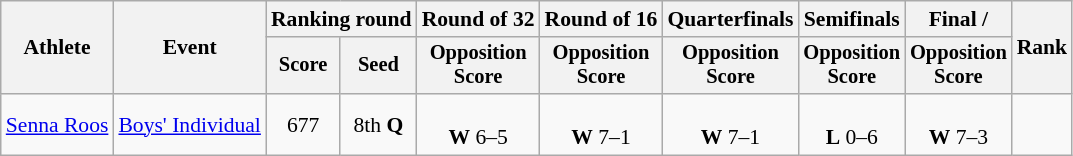<table class="wikitable" style="font-size:90%;">
<tr>
<th rowspan="2">Athlete</th>
<th rowspan="2">Event</th>
<th colspan="2">Ranking round</th>
<th>Round of 32</th>
<th>Round of 16</th>
<th>Quarterfinals</th>
<th>Semifinals</th>
<th>Final / </th>
<th rowspan=2>Rank</th>
</tr>
<tr style="font-size:95%">
<th>Score</th>
<th>Seed</th>
<th>Opposition<br>Score</th>
<th>Opposition<br>Score</th>
<th>Opposition<br>Score</th>
<th>Opposition<br>Score</th>
<th>Opposition<br>Score</th>
</tr>
<tr align=center>
<td align=left><a href='#'>Senna Roos</a></td>
<td><a href='#'>Boys' Individual</a></td>
<td>677</td>
<td>8th <strong>Q</strong></td>
<td><br><strong>W</strong> 6–5</td>
<td><br><strong>W</strong> 7–1</td>
<td><br><strong>W</strong> 7–1</td>
<td><br><strong>L</strong> 0–6</td>
<td><br><strong>W</strong> 7–3</td>
<td></td>
</tr>
</table>
